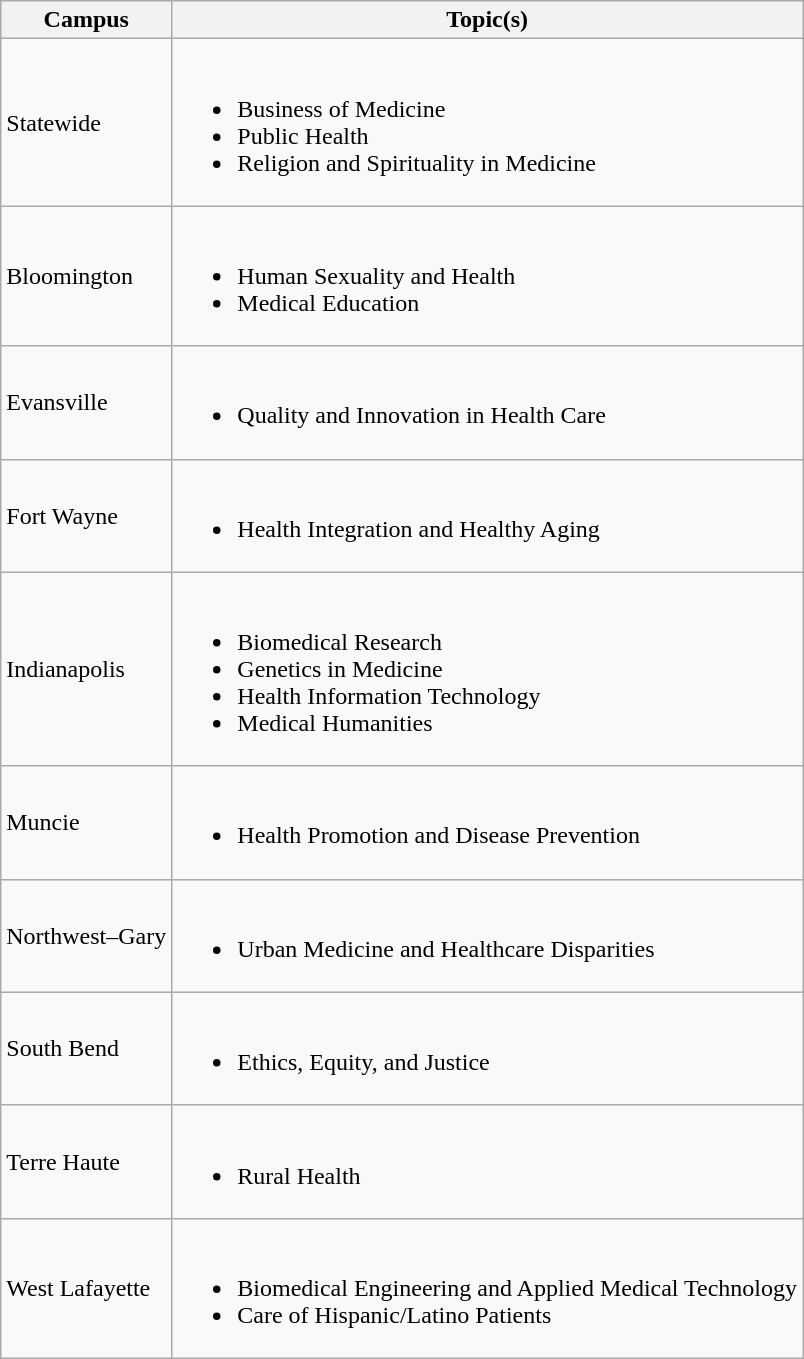<table class="wikitable">
<tr>
<th>Campus</th>
<th>Topic(s)</th>
</tr>
<tr>
<td>Statewide</td>
<td><br><ul><li>Business of Medicine</li><li>Public Health</li><li>Religion and Spirituality in Medicine</li></ul></td>
</tr>
<tr>
<td>Bloomington</td>
<td><br><ul><li>Human Sexuality and Health</li><li>Medical Education</li></ul></td>
</tr>
<tr>
<td>Evansville</td>
<td><br><ul><li>Quality and Innovation in Health Care</li></ul></td>
</tr>
<tr>
<td>Fort Wayne</td>
<td><br><ul><li>Health Integration and Healthy Aging</li></ul></td>
</tr>
<tr>
<td>Indianapolis</td>
<td><br><ul><li>Biomedical Research</li><li>Genetics in Medicine</li><li>Health Information Technology</li><li>Medical Humanities</li></ul></td>
</tr>
<tr>
<td>Muncie</td>
<td><br><ul><li>Health Promotion and Disease Prevention</li></ul></td>
</tr>
<tr>
<td>Northwest–Gary</td>
<td><br><ul><li>Urban Medicine and Healthcare Disparities</li></ul></td>
</tr>
<tr>
<td>South Bend</td>
<td><br><ul><li>Ethics, Equity, and Justice</li></ul></td>
</tr>
<tr>
<td>Terre Haute</td>
<td><br><ul><li>Rural Health</li></ul></td>
</tr>
<tr>
<td>West Lafayette</td>
<td><br><ul><li>Biomedical Engineering and Applied Medical Technology</li><li>Care of Hispanic/Latino Patients</li></ul></td>
</tr>
</table>
